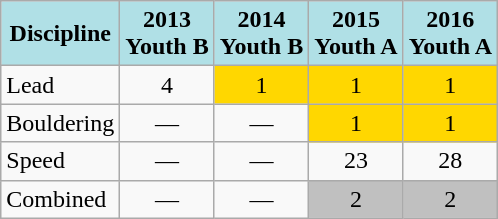<table class="wikitable" style="text-align: center;">
<tr>
<th style="background: #b0e0e6;">Discipline</th>
<th style="background: #b0e0e6;">2013<br>Youth B</th>
<th style="background: #b0e0e6;">2014<br>Youth B</th>
<th style="background: #b0e0e6;">2015<br>Youth A</th>
<th style="background: #b0e0e6;">2016<br>Youth A</th>
</tr>
<tr>
<td align="left">Lead</td>
<td>4</td>
<td style="background: Gold;">1</td>
<td style="background: Gold;">1</td>
<td style="background: Gold;">1</td>
</tr>
<tr>
<td align="left">Bouldering</td>
<td>—</td>
<td>—</td>
<td style="background: Gold;">1</td>
<td style="background: Gold;">1</td>
</tr>
<tr>
<td align="left">Speed</td>
<td>—</td>
<td>—</td>
<td>23</td>
<td>28</td>
</tr>
<tr>
<td align="left">Combined</td>
<td>—</td>
<td>—</td>
<td style="background: Silver;">2</td>
<td style="background: Silver;">2</td>
</tr>
</table>
